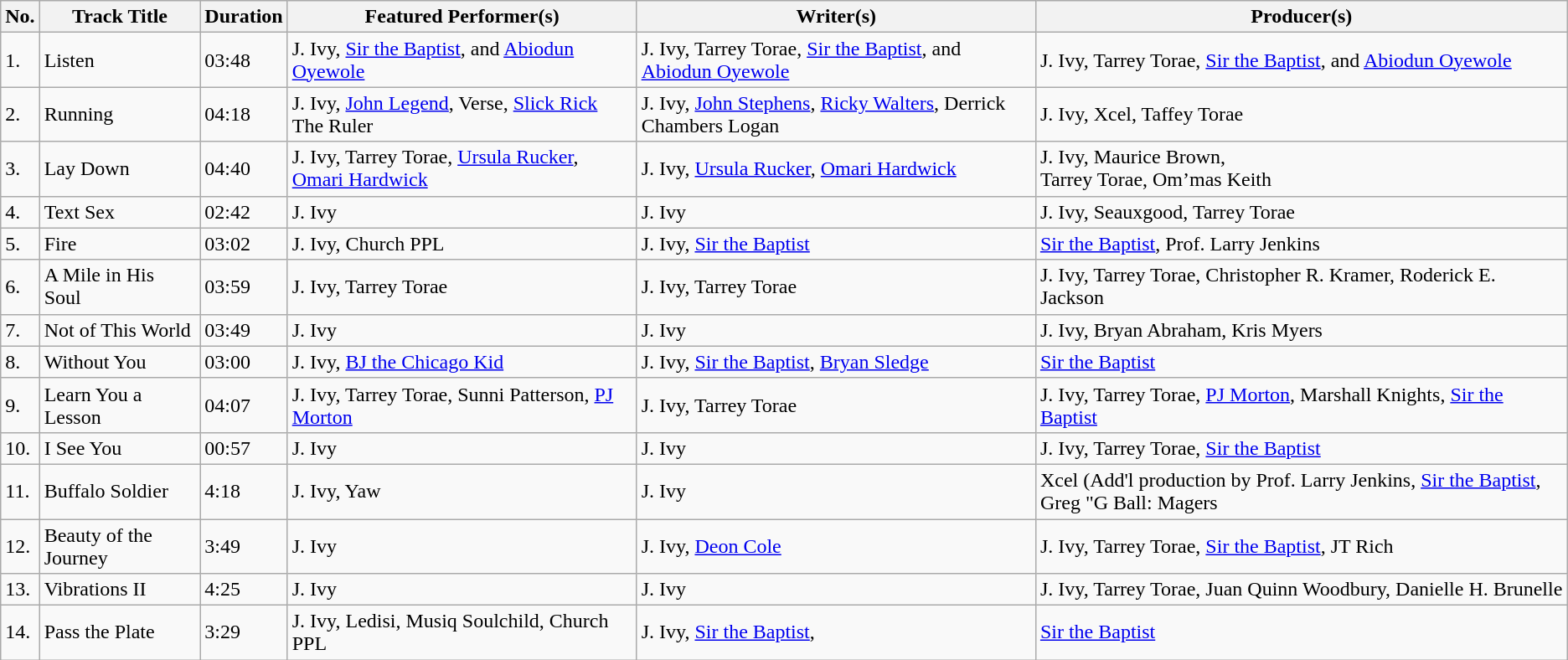<table class="wikitable">
<tr>
<th scope="col">No.</th>
<th scope="col">Track Title</th>
<th scope="col">Duration</th>
<th scope="col">Featured Performer(s)</th>
<th scope="col">Writer(s)</th>
<th scope="col">Producer(s)</th>
</tr>
<tr>
<td>1.</td>
<td scope="row">Listen</td>
<td>03:48</td>
<td>J. Ivy, <a href='#'>Sir the Baptist</a>, and <a href='#'>Abiodun Oyewole</a></td>
<td>J. Ivy, Tarrey Torae, <a href='#'>Sir the Baptist</a>, and <a href='#'>Abiodun Oyewole</a></td>
<td>J. Ivy, Tarrey Torae, <a href='#'>Sir the Baptist</a>, and <a href='#'>Abiodun Oyewole</a></td>
</tr>
<tr>
<td>2.</td>
<td scope="row">Running</td>
<td>04:18</td>
<td>J. Ivy, <a href='#'>John Legend</a>, Verse, <a href='#'>Slick Rick</a> The Ruler</td>
<td>J. Ivy, <a href='#'>John Stephens</a>, <a href='#'>Ricky Walters</a>, Derrick Chambers Logan</td>
<td>J. Ivy, Xcel, Taffey Torae</td>
</tr>
<tr>
<td>3.</td>
<td scope="row">Lay Down</td>
<td>04:40</td>
<td>J. Ivy, Tarrey Torae, <a href='#'>Ursula Rucker</a>, <a href='#'>Omari Hardwick</a></td>
<td>J. Ivy, <a href='#'>Ursula Rucker</a>, <a href='#'>Omari Hardwick</a></td>
<td>J. Ivy, Maurice Brown,<br>Tarrey Torae, Om’mas Keith</td>
</tr>
<tr>
<td>4.</td>
<td scope="row">Text Sex</td>
<td>02:42</td>
<td>J. Ivy</td>
<td>J. Ivy</td>
<td>J. Ivy, Seauxgood, Tarrey Torae</td>
</tr>
<tr>
<td>5.</td>
<td scope="row">Fire</td>
<td>03:02</td>
<td>J. Ivy, Church PPL</td>
<td>J. Ivy, <a href='#'>Sir the Baptist</a></td>
<td><a href='#'>Sir the Baptist</a>, Prof. Larry Jenkins</td>
</tr>
<tr>
<td>6.</td>
<td scope="row">A Mile in His Soul</td>
<td>03:59</td>
<td>J. Ivy, Tarrey Torae</td>
<td>J. Ivy, Tarrey Torae</td>
<td>J. Ivy, Tarrey Torae, Christopher R. Kramer, Roderick E. Jackson</td>
</tr>
<tr>
<td>7.</td>
<td scope="row">Not of This World</td>
<td>03:49</td>
<td>J. Ivy</td>
<td>J. Ivy</td>
<td>J. Ivy, Bryan Abraham, Kris Myers</td>
</tr>
<tr>
<td>8.</td>
<td scope="row">Without You</td>
<td>03:00</td>
<td>J. Ivy, <a href='#'>BJ the Chicago Kid</a></td>
<td>J. Ivy, <a href='#'>Sir the Baptist</a>, <a href='#'>Bryan Sledge</a></td>
<td><a href='#'>Sir the Baptist</a></td>
</tr>
<tr>
<td>9.</td>
<td scope="row">Learn You a Lesson</td>
<td>04:07</td>
<td>J. Ivy, Tarrey Torae, Sunni Patterson, <a href='#'>PJ Morton</a></td>
<td>J. Ivy, Tarrey Torae</td>
<td>J. Ivy, Tarrey Torae, <a href='#'>PJ Morton</a>, Marshall Knights, <a href='#'>Sir the Baptist</a></td>
</tr>
<tr>
<td>10.</td>
<td scope="row">I See You</td>
<td>00:57</td>
<td>J. Ivy</td>
<td>J. Ivy</td>
<td>J. Ivy, Tarrey Torae, <a href='#'>Sir the Baptist</a></td>
</tr>
<tr>
<td>11.</td>
<td scope="row">Buffalo Soldier</td>
<td>4:18</td>
<td>J. Ivy, Yaw</td>
<td>J. Ivy</td>
<td>Xcel (Add'l production by Prof. Larry Jenkins, <a href='#'>Sir the Baptist</a>, Greg "G Ball: Magers</td>
</tr>
<tr>
<td>12.</td>
<td scope="row">Beauty of the Journey</td>
<td>3:49</td>
<td>J. Ivy</td>
<td>J. Ivy, <a href='#'>Deon Cole</a></td>
<td>J. Ivy, Tarrey Torae, <a href='#'>Sir the Baptist</a>, JT Rich</td>
</tr>
<tr>
<td>13.</td>
<td scope="row">Vibrations II</td>
<td>4:25</td>
<td>J. Ivy</td>
<td>J. Ivy</td>
<td>J. Ivy, Tarrey Torae, Juan Quinn Woodbury, Danielle H. Brunelle</td>
</tr>
<tr>
<td>14.</td>
<td scope="row">Pass the Plate</td>
<td>3:29</td>
<td>J. Ivy, Ledisi, Musiq Soulchild, Church PPL</td>
<td>J. Ivy, <a href='#'>Sir the Baptist</a>,</td>
<td><a href='#'>Sir the Baptist</a></td>
</tr>
</table>
